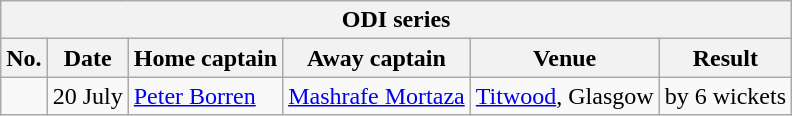<table class="wikitable">
<tr>
<th colspan="9">ODI series</th>
</tr>
<tr>
<th>No.</th>
<th>Date</th>
<th>Home captain</th>
<th>Away captain</th>
<th>Venue</th>
<th>Result</th>
</tr>
<tr>
<td></td>
<td>20 July</td>
<td><a href='#'>Peter Borren</a></td>
<td><a href='#'>Mashrafe Mortaza</a></td>
<td><a href='#'>Titwood</a>, Glasgow</td>
<td> by 6 wickets</td>
</tr>
</table>
